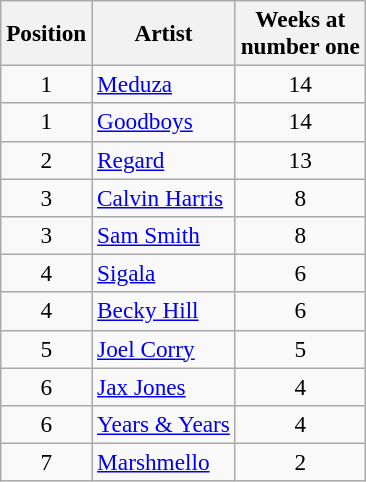<table class="wikitable sortable plainrowheaders" style="font-size:97%;">
<tr>
<th scope=col>Position</th>
<th scope=col>Artist</th>
<th scope=col>Weeks at<br>number one</th>
</tr>
<tr>
<td align=center>1</td>
<td><a href='#'>Meduza</a></td>
<td align=center>14</td>
</tr>
<tr>
<td align=center>1</td>
<td><a href='#'>Goodboys</a></td>
<td align=center>14</td>
</tr>
<tr>
<td align=center>2</td>
<td><a href='#'>Regard</a></td>
<td align=center>13</td>
</tr>
<tr>
<td align=center>3</td>
<td><a href='#'>Calvin Harris</a></td>
<td align=center>8</td>
</tr>
<tr>
<td align=center>3</td>
<td><a href='#'>Sam Smith</a></td>
<td align=center>8</td>
</tr>
<tr>
<td align=center>4</td>
<td><a href='#'>Sigala</a></td>
<td align=center>6</td>
</tr>
<tr>
<td align=center>4</td>
<td><a href='#'>Becky Hill</a></td>
<td align=center>6</td>
</tr>
<tr>
<td align=center>5</td>
<td><a href='#'>Joel Corry</a></td>
<td align=center>5</td>
</tr>
<tr>
<td align=center>6</td>
<td><a href='#'>Jax Jones</a></td>
<td align=center>4</td>
</tr>
<tr>
<td align=center>6</td>
<td><a href='#'>Years & Years</a></td>
<td align=center>4</td>
</tr>
<tr>
<td align=center>7</td>
<td><a href='#'>Marshmello</a></td>
<td align=center>2</td>
</tr>
</table>
